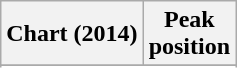<table class="wikitable sortable plainrowheaders">
<tr>
<th scope="col">Chart (2014)</th>
<th scope="col">Peak<br>position</th>
</tr>
<tr>
</tr>
<tr>
</tr>
</table>
